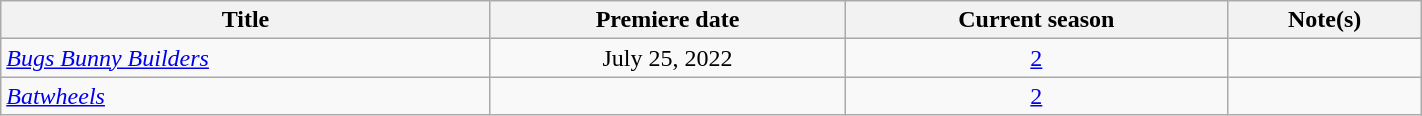<table class="wikitable plainrowheaders sortable" style="width:75%;text-align:center;">
<tr>
<th>Title</th>
<th>Premiere date</th>
<th>Current season</th>
<th>Note(s)</th>
</tr>
<tr>
<td scope="row" style="text-align:left;"><em><a href='#'>Bugs Bunny Builders</a></em></td>
<td>July 25, 2022</td>
<td><a href='#'>2</a></td>
<td></td>
</tr>
<tr>
<td scope="row" style="text-align:left;"><em><a href='#'>Batwheels</a></em></td>
<td></td>
<td><a href='#'>2</a></td>
<td></td>
</tr>
</table>
